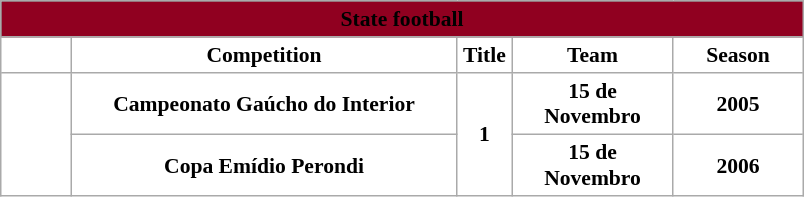<table border="2" cellpadding="3" cellspacing="0" style="margin:1em 1em 1em 0; background:#fff; border:1px #aaa solid; border-collapse:collapse; font-size:90%;">
<tr style="background:black; text-align:center;">
<th colspan="5" style="background: #900020;"><span> <strong>State football</strong></span></th>
</tr>
<tr bgcolor="white" align="center">
<th width="40"></th>
<th width="250"><span><strong>Competition</strong></span></th>
<th width="30"><span><strong>Title</strong></span></th>
<th width="100"><span><strong>Team</strong></span></th>
<th width="80"><span><strong>Season</strong></span></th>
</tr>
<tr>
<th align="center" rowspan="2"></th>
<th align="center"><strong>Campeonato Gaúcho do Interior</strong></th>
<th rowspan="2">1</th>
<th rowspan="1">15 de Novembro</th>
<th rowspan="1">2005</th>
</tr>
<tr>
<th align="center" rowspan="1"><strong>Copa Emídio Perondi</strong></th>
<th rowspan="1">15 de Novembro</th>
<th rowspan="1">2006</th>
</tr>
</table>
